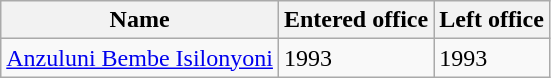<table class="wikitable">
<tr>
<th>Name</th>
<th>Entered office</th>
<th>Left office</th>
</tr>
<tr>
<td><a href='#'>Anzuluni Bembe Isilonyoni</a></td>
<td>1993</td>
<td>1993</td>
</tr>
</table>
